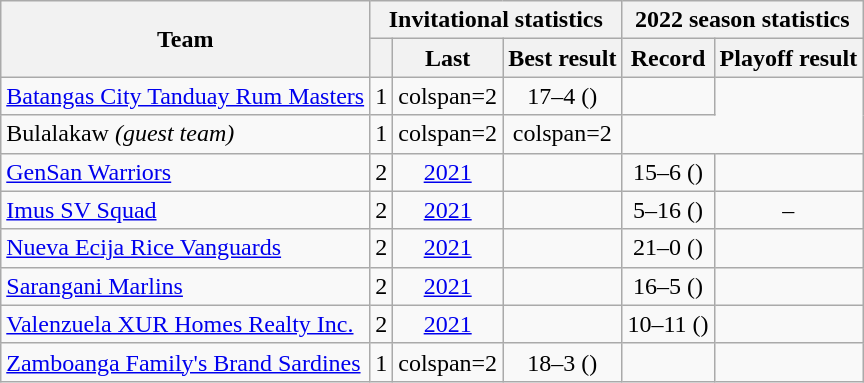<table class="wikitable sortable" style="text-align:center">
<tr>
<th rowspan=2>Team</th>
<th colspan=3>Invitational statistics</th>
<th colspan=2>2022 season statistics</th>
</tr>
<tr>
<th></th>
<th>Last</th>
<th>Best result</th>
<th>Record</th>
<th>Playoff result</th>
</tr>
<tr>
<td align=left><a href='#'>Batangas City Tanduay Rum Masters</a></td>
<td>1</td>
<td>colspan=2 </td>
<td>17–4 ()</td>
<td></td>
</tr>
<tr>
<td align=left>Bulalakaw <em>(guest team)</em></td>
<td>1</td>
<td>colspan=2 </td>
<td>colspan=2 </td>
</tr>
<tr>
<td align=left><a href='#'>GenSan Warriors</a></td>
<td>2</td>
<td><a href='#'>2021</a></td>
<td></td>
<td>15–6 ()</td>
<td></td>
</tr>
<tr>
<td align=left><a href='#'>Imus SV Squad</a></td>
<td>2</td>
<td><a href='#'>2021</a></td>
<td></td>
<td>5–16 ()</td>
<td>–</td>
</tr>
<tr>
<td align=left><a href='#'>Nueva Ecija Rice Vanguards</a></td>
<td>2</td>
<td><a href='#'>2021</a></td>
<td></td>
<td>21–0 ()</td>
<td></td>
</tr>
<tr>
<td align=left><a href='#'>Sarangani Marlins</a></td>
<td>2</td>
<td><a href='#'>2021</a></td>
<td></td>
<td>16–5 ()</td>
<td></td>
</tr>
<tr>
<td align=left><a href='#'>Valenzuela XUR Homes Realty Inc.</a></td>
<td>2</td>
<td><a href='#'>2021</a></td>
<td></td>
<td>10–11 ()</td>
<td></td>
</tr>
<tr>
<td align=left><a href='#'>Zamboanga Family's Brand Sardines</a></td>
<td>1</td>
<td>colspan=2 </td>
<td>18–3 ()</td>
<td></td>
</tr>
</table>
